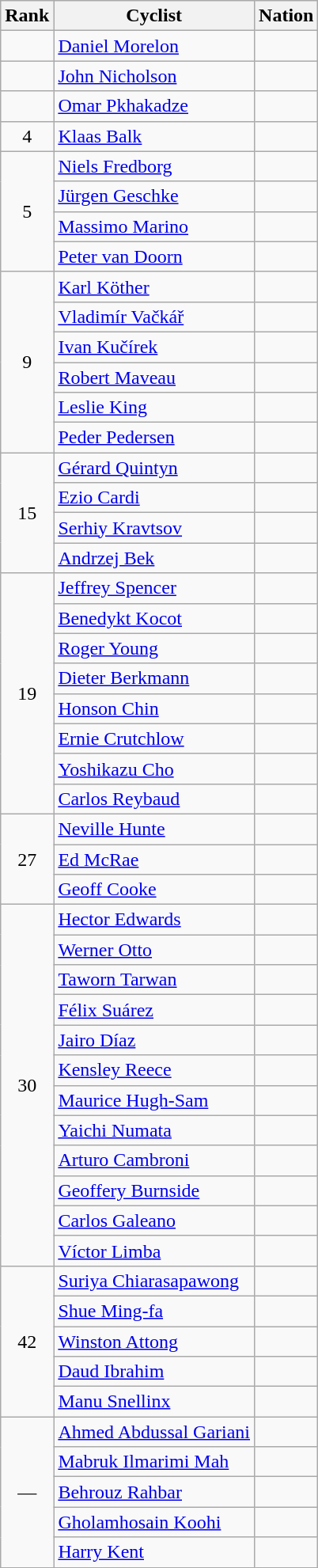<table class="wikitable sortable" style="text-align:center">
<tr>
<th>Rank</th>
<th>Cyclist</th>
<th>Nation</th>
</tr>
<tr>
<td></td>
<td align=left><a href='#'>Daniel Morelon</a></td>
<td align=left></td>
</tr>
<tr>
<td></td>
<td align=left><a href='#'>John Nicholson</a></td>
<td align=left></td>
</tr>
<tr>
<td></td>
<td align=left><a href='#'>Omar Pkhakadze</a></td>
<td align=left></td>
</tr>
<tr>
<td>4</td>
<td align=left><a href='#'>Klaas Balk</a></td>
<td align=left></td>
</tr>
<tr>
<td rowspan=4>5</td>
<td align=left><a href='#'>Niels Fredborg</a></td>
<td align=left></td>
</tr>
<tr>
<td align=left><a href='#'>Jürgen Geschke</a></td>
<td align=left></td>
</tr>
<tr>
<td align=left><a href='#'>Massimo Marino</a></td>
<td align=left></td>
</tr>
<tr>
<td align=left><a href='#'>Peter van Doorn</a></td>
<td align=left></td>
</tr>
<tr>
<td rowspan=6>9</td>
<td align=left><a href='#'>Karl Köther</a></td>
<td align=left></td>
</tr>
<tr>
<td align=left><a href='#'>Vladimír Vačkář</a></td>
<td align=left></td>
</tr>
<tr>
<td align=left><a href='#'>Ivan Kučírek</a></td>
<td align=left></td>
</tr>
<tr>
<td align=left><a href='#'>Robert Maveau</a></td>
<td align=left></td>
</tr>
<tr>
<td align=left><a href='#'>Leslie King</a></td>
<td align=left></td>
</tr>
<tr>
<td align=left><a href='#'>Peder Pedersen</a></td>
<td align=left></td>
</tr>
<tr>
<td rowspan=4>15</td>
<td align=left><a href='#'>Gérard Quintyn</a></td>
<td align=left></td>
</tr>
<tr>
<td align=left><a href='#'>Ezio Cardi</a></td>
<td align=left></td>
</tr>
<tr>
<td align=left><a href='#'>Serhiy Kravtsov</a></td>
<td align=left></td>
</tr>
<tr>
<td align=left><a href='#'>Andrzej Bek</a></td>
<td align=left></td>
</tr>
<tr>
<td rowspan=8>19</td>
<td align=left><a href='#'>Jeffrey Spencer</a></td>
<td align=left></td>
</tr>
<tr>
<td align=left><a href='#'>Benedykt Kocot</a></td>
<td align=left></td>
</tr>
<tr>
<td align=left><a href='#'>Roger Young</a></td>
<td align=left></td>
</tr>
<tr>
<td align=left><a href='#'>Dieter Berkmann</a></td>
<td align=left></td>
</tr>
<tr>
<td align=left><a href='#'>Honson Chin</a></td>
<td align=left></td>
</tr>
<tr>
<td align=left><a href='#'>Ernie Crutchlow</a></td>
<td align=left></td>
</tr>
<tr>
<td align=left><a href='#'>Yoshikazu Cho</a></td>
<td align=left></td>
</tr>
<tr>
<td align=left><a href='#'>Carlos Reybaud</a></td>
<td align=left></td>
</tr>
<tr>
<td rowspan=3>27</td>
<td align=left><a href='#'>Neville Hunte</a></td>
<td align=left></td>
</tr>
<tr>
<td align=left><a href='#'>Ed McRae</a></td>
<td align=left></td>
</tr>
<tr>
<td align=left><a href='#'>Geoff Cooke</a></td>
<td align=left></td>
</tr>
<tr>
<td rowspan=12>30</td>
<td align=left><a href='#'>Hector Edwards</a></td>
<td align=left></td>
</tr>
<tr>
<td align=left><a href='#'>Werner Otto</a></td>
<td align=left></td>
</tr>
<tr>
<td align=left><a href='#'>Taworn Tarwan</a></td>
<td align=left></td>
</tr>
<tr>
<td align=left><a href='#'>Félix Suárez</a></td>
<td align=left></td>
</tr>
<tr>
<td align=left><a href='#'>Jairo Díaz</a></td>
<td align=left></td>
</tr>
<tr>
<td align=left><a href='#'>Kensley Reece</a></td>
<td align=left></td>
</tr>
<tr>
<td align=left><a href='#'>Maurice Hugh-Sam</a></td>
<td align=left></td>
</tr>
<tr>
<td align=left><a href='#'>Yaichi Numata</a></td>
<td align=left></td>
</tr>
<tr>
<td align=left><a href='#'>Arturo Cambroni</a></td>
<td align=left></td>
</tr>
<tr>
<td align=left><a href='#'>Geoffery Burnside</a></td>
<td align=left></td>
</tr>
<tr>
<td align=left><a href='#'>Carlos Galeano</a></td>
<td align=left></td>
</tr>
<tr>
<td align=left><a href='#'>Víctor Limba</a></td>
<td align=left></td>
</tr>
<tr>
<td rowspan=5>42</td>
<td align=left><a href='#'>Suriya Chiarasapawong</a></td>
<td align=left></td>
</tr>
<tr>
<td align=left><a href='#'>Shue Ming-fa</a></td>
<td align=left></td>
</tr>
<tr>
<td align=left><a href='#'>Winston Attong</a></td>
<td align=left></td>
</tr>
<tr>
<td align=left><a href='#'>Daud Ibrahim</a></td>
<td align=left></td>
</tr>
<tr>
<td align=left><a href='#'>Manu Snellinx</a></td>
<td align=left></td>
</tr>
<tr>
<td data-sort-value=48 rowspan=5>—</td>
<td align=left><a href='#'>Ahmed Abdussal Gariani</a></td>
<td align=left></td>
</tr>
<tr>
<td align=left><a href='#'>Mabruk Ilmarimi Mah</a></td>
<td align=left></td>
</tr>
<tr>
<td align=left><a href='#'>Behrouz Rahbar</a></td>
<td align=left></td>
</tr>
<tr>
<td align=left><a href='#'>Gholamhosain Koohi</a></td>
<td align=left></td>
</tr>
<tr>
<td align=left><a href='#'>Harry Kent</a></td>
<td align=left></td>
</tr>
</table>
